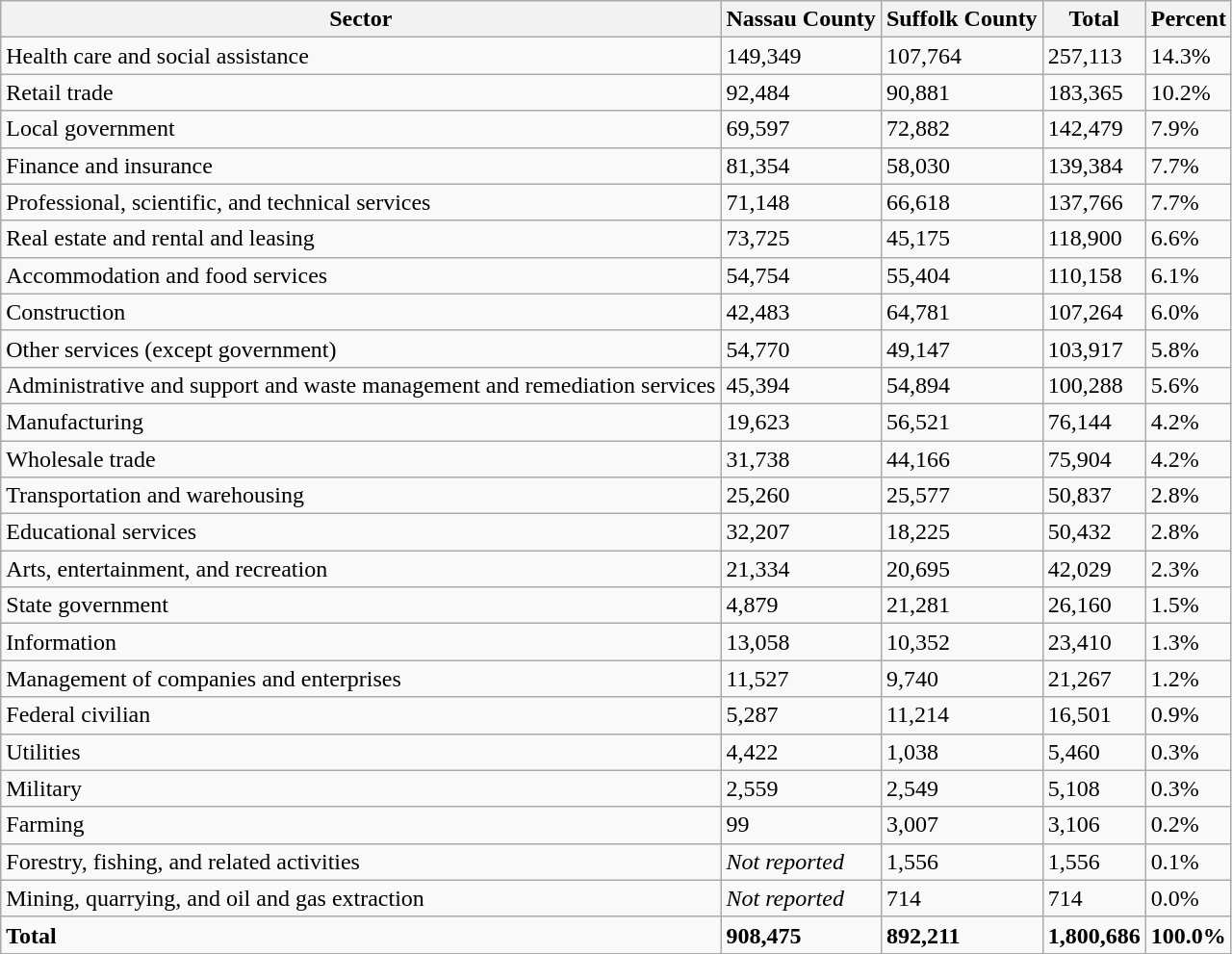<table class="wikitable sortable col2right col3right col4right col5right">
<tr>
<th>Sector</th>
<th>Nassau County</th>
<th>Suffolk County</th>
<th>Total</th>
<th>Percent</th>
</tr>
<tr>
<td>Health care and social assistance</td>
<td>149,349</td>
<td>107,764</td>
<td>257,113</td>
<td>14.3%</td>
</tr>
<tr>
<td>Retail trade</td>
<td>92,484</td>
<td>90,881</td>
<td>183,365</td>
<td>10.2%</td>
</tr>
<tr>
<td>Local government</td>
<td>69,597</td>
<td>72,882</td>
<td>142,479</td>
<td>7.9%</td>
</tr>
<tr>
<td>Finance and insurance</td>
<td>81,354</td>
<td>58,030</td>
<td>139,384</td>
<td>7.7%</td>
</tr>
<tr>
<td>Professional, scientific, and technical services</td>
<td>71,148</td>
<td>66,618</td>
<td>137,766</td>
<td>7.7%</td>
</tr>
<tr>
<td>Real estate and rental and leasing</td>
<td>73,725</td>
<td>45,175</td>
<td>118,900</td>
<td>6.6%</td>
</tr>
<tr>
<td>Accommodation and food services</td>
<td>54,754</td>
<td>55,404</td>
<td>110,158</td>
<td>6.1%</td>
</tr>
<tr>
<td>Construction</td>
<td>42,483</td>
<td>64,781</td>
<td>107,264</td>
<td>6.0%</td>
</tr>
<tr>
<td>Other services (except government)</td>
<td>54,770</td>
<td>49,147</td>
<td>103,917</td>
<td>5.8%</td>
</tr>
<tr>
<td>Administrative and support and waste management and remediation services</td>
<td>45,394</td>
<td>54,894</td>
<td>100,288</td>
<td>5.6%</td>
</tr>
<tr>
<td>Manufacturing</td>
<td>19,623</td>
<td>56,521</td>
<td>76,144</td>
<td>4.2%</td>
</tr>
<tr>
<td>Wholesale trade</td>
<td>31,738</td>
<td>44,166</td>
<td>75,904</td>
<td>4.2%</td>
</tr>
<tr>
<td>Transportation and warehousing</td>
<td>25,260</td>
<td>25,577</td>
<td>50,837</td>
<td>2.8%</td>
</tr>
<tr>
<td>Educational services</td>
<td>32,207</td>
<td>18,225</td>
<td>50,432</td>
<td>2.8%</td>
</tr>
<tr>
<td>Arts, entertainment, and recreation</td>
<td>21,334</td>
<td>20,695</td>
<td>42,029</td>
<td>2.3%</td>
</tr>
<tr>
<td>State government</td>
<td>4,879</td>
<td>21,281</td>
<td>26,160</td>
<td>1.5%</td>
</tr>
<tr>
<td>Information</td>
<td>13,058</td>
<td>10,352</td>
<td>23,410</td>
<td>1.3%</td>
</tr>
<tr>
<td>Management of companies and enterprises</td>
<td>11,527</td>
<td>9,740</td>
<td>21,267</td>
<td>1.2%</td>
</tr>
<tr>
<td>Federal civilian</td>
<td>5,287</td>
<td>11,214</td>
<td>16,501</td>
<td>0.9%</td>
</tr>
<tr>
<td>Utilities</td>
<td>4,422</td>
<td>1,038</td>
<td>5,460</td>
<td>0.3%</td>
</tr>
<tr>
<td>Military</td>
<td>2,559</td>
<td>2,549</td>
<td>5,108</td>
<td>0.3%</td>
</tr>
<tr>
<td>Farming</td>
<td>99</td>
<td>3,007</td>
<td>3,106</td>
<td>0.2%</td>
</tr>
<tr>
<td>Forestry, fishing, and related activities</td>
<td><em>Not reported</em></td>
<td>1,556</td>
<td>1,556</td>
<td>0.1%</td>
</tr>
<tr>
<td>Mining, quarrying, and oil and gas extraction</td>
<td><em>Not reported</em></td>
<td>714</td>
<td>714</td>
<td>0.0%</td>
</tr>
<tr class="sortbottom">
<td><strong>Total</strong></td>
<td><strong>908,475</strong></td>
<td><strong>892,211</strong></td>
<td><strong>1,800,686</strong></td>
<td><strong>100.0%</strong></td>
</tr>
</table>
